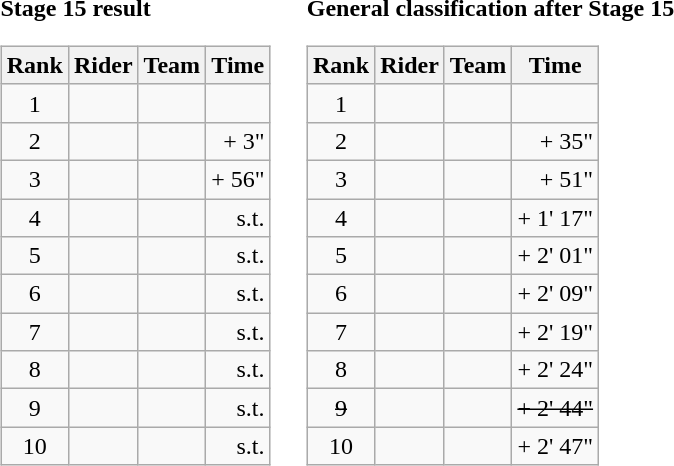<table>
<tr>
<td><strong>Stage 15 result</strong><br><table class="wikitable">
<tr>
<th scope="col">Rank</th>
<th scope="col">Rider</th>
<th scope="col">Team</th>
<th scope="col">Time</th>
</tr>
<tr>
<td style="text-align:center;">1</td>
<td></td>
<td></td>
<td style="text-align:right;"></td>
</tr>
<tr>
<td style="text-align:center;">2</td>
<td></td>
<td></td>
<td style="text-align:right;">+ 3"</td>
</tr>
<tr>
<td style="text-align:center;">3</td>
<td></td>
<td></td>
<td style="text-align:right;">+ 56"</td>
</tr>
<tr>
<td style="text-align:center;">4</td>
<td></td>
<td></td>
<td style="text-align:right;">s.t.</td>
</tr>
<tr>
<td style="text-align:center;">5</td>
<td></td>
<td></td>
<td style="text-align:right;">s.t.</td>
</tr>
<tr>
<td style="text-align:center;">6</td>
<td></td>
<td></td>
<td style="text-align:right;">s.t.</td>
</tr>
<tr>
<td style="text-align:center;">7</td>
<td></td>
<td></td>
<td style="text-align:right;">s.t.</td>
</tr>
<tr>
<td style="text-align:center;">8</td>
<td></td>
<td></td>
<td style="text-align:right;">s.t.</td>
</tr>
<tr>
<td style="text-align:center;">9</td>
<td></td>
<td></td>
<td style="text-align:right;">s.t.</td>
</tr>
<tr>
<td style="text-align:center;">10</td>
<td></td>
<td></td>
<td style="text-align:right;">s.t.</td>
</tr>
</table>
</td>
<td></td>
<td><strong>General classification after Stage 15</strong><br><table class="wikitable">
<tr>
<th scope="col">Rank</th>
<th scope="col">Rider</th>
<th scope="col">Team</th>
<th scope="col">Time</th>
</tr>
<tr>
<td style="text-align:center;">1</td>
<td></td>
<td></td>
<td style="text-align:right;"></td>
</tr>
<tr>
<td style="text-align:center;">2</td>
<td></td>
<td></td>
<td style="text-align:right;">+ 35"</td>
</tr>
<tr>
<td style="text-align:center;">3</td>
<td></td>
<td></td>
<td style="text-align:right;">+ 51"</td>
</tr>
<tr>
<td style="text-align:center;">4</td>
<td></td>
<td></td>
<td style="text-align:right;">+ 1' 17"</td>
</tr>
<tr>
<td style="text-align:center;">5</td>
<td></td>
<td></td>
<td style="text-align:right;">+ 2' 01"</td>
</tr>
<tr>
<td style="text-align:center;">6</td>
<td></td>
<td></td>
<td style="text-align:right;">+ 2' 09"</td>
</tr>
<tr>
<td style="text-align:center;">7</td>
<td></td>
<td></td>
<td style="text-align:right;">+ 2' 19"</td>
</tr>
<tr>
<td style="text-align:center;">8</td>
<td></td>
<td></td>
<td style="text-align:right;">+ 2' 24"</td>
</tr>
<tr>
<td style="text-align:center;"><s>9</s></td>
<td><s></s></td>
<td><s></s></td>
<td style="text-align:right;"><s>+ 2' 44"</s></td>
</tr>
<tr>
<td style="text-align:center;">10</td>
<td></td>
<td></td>
<td style="text-align:right;">+ 2' 47"</td>
</tr>
</table>
</td>
</tr>
</table>
